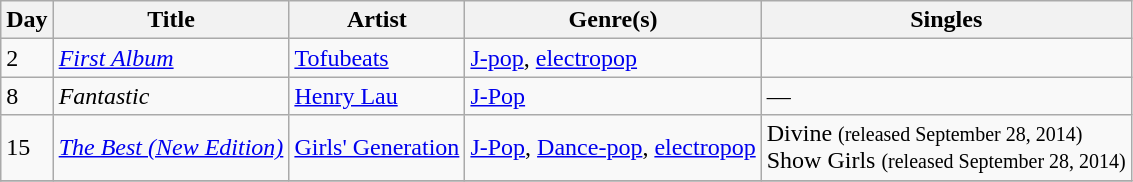<table class="wikitable sortable" style="text-align: left;">
<tr>
<th>Day</th>
<th>Title</th>
<th>Artist</th>
<th>Genre(s)</th>
<th>Singles</th>
</tr>
<tr>
<td>2</td>
<td><a href='#'><em>First Album</em></a></td>
<td><a href='#'>Tofubeats</a></td>
<td><a href='#'>J-pop</a>, <a href='#'>electropop</a></td>
<td></td>
</tr>
<tr>
<td>8</td>
<td><em>Fantastic</em></td>
<td><a href='#'>Henry Lau</a></td>
<td><a href='#'>J-Pop</a></td>
<td>—</td>
</tr>
<tr>
<td>15</td>
<td><a href='#'><em>The Best (New Edition)</em></a></td>
<td><a href='#'>Girls' Generation</a></td>
<td><a href='#'>J-Pop</a>, <a href='#'>Dance-pop</a>, <a href='#'>electropop</a></td>
<td>Divine <small>(released September 28, 2014) </small><br>Show Girls <small>(released September 28, 2014)</small></td>
</tr>
<tr>
</tr>
</table>
